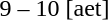<table style="text-align:center">
<tr>
<th width=200></th>
<th width=100></th>
<th width=200></th>
</tr>
<tr>
<td align=right></td>
<td>9 – 10 [aet]</td>
<td align=left><strong></strong></td>
</tr>
</table>
